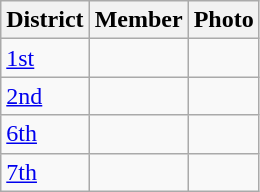<table class="wikitable sortable">
<tr>
<th>District</th>
<th>Member</th>
<th>Photo</th>
</tr>
<tr>
<td><a href='#'>1st</a></td>
<td></td>
<td></td>
</tr>
<tr>
<td><a href='#'>2nd</a></td>
<td></td>
<td></td>
</tr>
<tr>
<td><a href='#'>6th</a></td>
<td></td>
<td></td>
</tr>
<tr>
<td><a href='#'>7th</a></td>
<td></td>
<td></td>
</tr>
</table>
